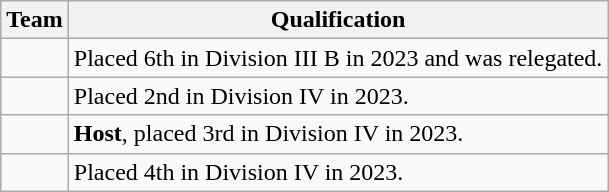<table class="wikitable">
<tr>
<th>Team</th>
<th>Qualification</th>
</tr>
<tr>
<td></td>
<td>Placed 6th in Division III B in 2023 and was relegated.</td>
</tr>
<tr>
<td></td>
<td>Placed 2nd in Division IV in 2023.</td>
</tr>
<tr>
<td></td>
<td><strong>Host</strong>, placed 3rd in Division IV in 2023.</td>
</tr>
<tr>
<td></td>
<td>Placed 4th in Division IV in 2023.</td>
</tr>
</table>
